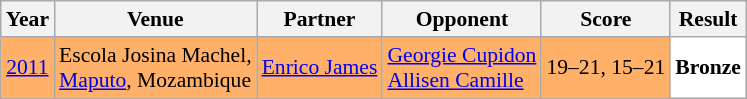<table class="sortable wikitable" style="font-size: 90%;">
<tr>
<th>Year</th>
<th>Venue</th>
<th>Partner</th>
<th>Opponent</th>
<th>Score</th>
<th>Result</th>
</tr>
<tr style="background:#FFB069">
<td align="center"><a href='#'>2011</a></td>
<td align="left">Escola Josina Machel,<br><a href='#'>Maputo</a>, Mozambique</td>
<td align="left"> <a href='#'>Enrico James</a></td>
<td align="left"> <a href='#'>Georgie Cupidon</a><br> <a href='#'>Allisen Camille</a></td>
<td align="left">19–21, 15–21</td>
<td style="text-align:left; background:white"> <strong>Bronze</strong></td>
</tr>
</table>
